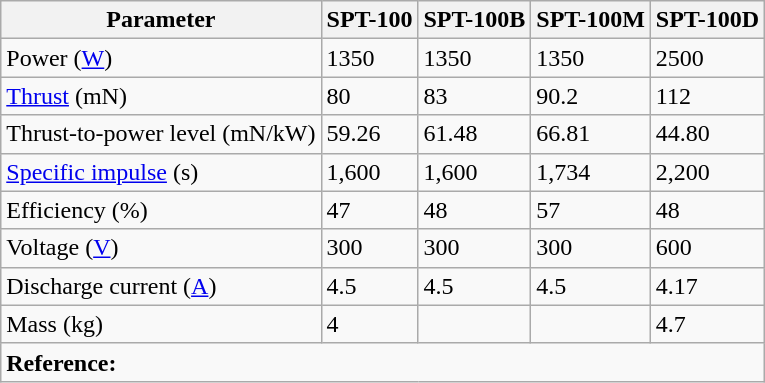<table class="wikitable">
<tr>
<th>Parameter</th>
<th>SPT-100</th>
<th>SPT-100B</th>
<th>SPT-100M</th>
<th>SPT-100D</th>
</tr>
<tr>
<td>Power  (<a href='#'>W</a>)</td>
<td>1350</td>
<td>1350</td>
<td>1350</td>
<td>2500</td>
</tr>
<tr>
<td><a href='#'>Thrust</a> (mN)</td>
<td>80</td>
<td>83</td>
<td>90.2</td>
<td>112</td>
</tr>
<tr>
<td>Thrust-to-power level (mN/kW)</td>
<td>59.26</td>
<td>61.48</td>
<td>66.81</td>
<td>44.80</td>
</tr>
<tr>
<td><a href='#'>Specific impulse</a> (s)</td>
<td>1,600</td>
<td>1,600</td>
<td>1,734</td>
<td>2,200</td>
</tr>
<tr>
<td>Efficiency (%)</td>
<td>47</td>
<td>48</td>
<td>57</td>
<td>48</td>
</tr>
<tr>
<td>Voltage (<a href='#'>V</a>)</td>
<td>300</td>
<td>300</td>
<td>300</td>
<td>600</td>
</tr>
<tr>
<td>Discharge current (<a href='#'>A</a>)</td>
<td>4.5</td>
<td>4.5</td>
<td>4.5</td>
<td>4.17</td>
</tr>
<tr>
<td>Mass (kg)</td>
<td>4</td>
<td></td>
<td></td>
<td>4.7</td>
</tr>
<tr>
<td colspan="5" style="text-align: left;"><strong>Reference:</strong> </td>
</tr>
</table>
